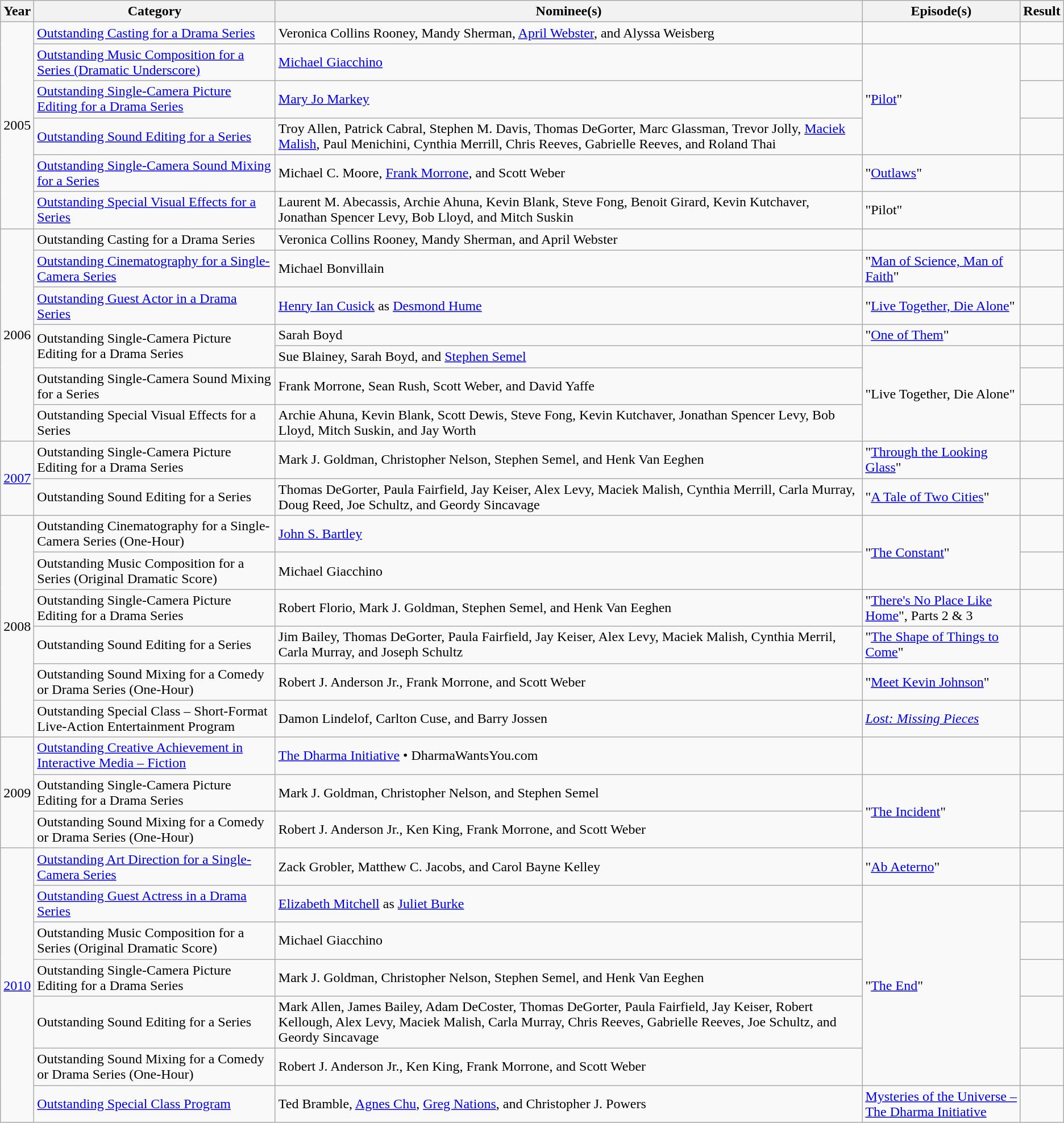<table class="wikitable" style="font-size: 100%">
<tr>
<th>Year</th>
<th>Category</th>
<th>Nominee(s)</th>
<th>Episode(s)</th>
<th>Result</th>
</tr>
<tr>
<td rowspan=6>2005</td>
<td><a href='#'>Outstanding Casting for a Drama Series</a></td>
<td>Veronica Collins Rooney, Mandy Sherman, <a href='#'>April Webster</a>, and Alyssa Weisberg</td>
<td></td>
<td></td>
</tr>
<tr>
<td><a href='#'>Outstanding Music Composition for a Series (Dramatic Underscore)</a></td>
<td><a href='#'>Michael Giacchino</a></td>
<td rowspan=3>"<a href='#'>Pilot</a>"</td>
<td></td>
</tr>
<tr>
<td><a href='#'>Outstanding Single-Camera Picture Editing for a Drama Series</a></td>
<td><a href='#'>Mary Jo Markey</a></td>
<td></td>
</tr>
<tr>
<td><a href='#'>Outstanding Sound Editing for a Series</a></td>
<td>Troy Allen, Patrick Cabral, Stephen M. Davis, Thomas DeGorter, Marc Glassman, Trevor Jolly, <a href='#'>Maciek Malish</a>, Paul Menichini, Cynthia Merrill, Chris Reeves, Gabrielle Reeves, and Roland Thai</td>
<td></td>
</tr>
<tr>
<td><a href='#'>Outstanding Single-Camera Sound Mixing for a Series</a></td>
<td>Michael C. Moore, <a href='#'>Frank Morrone</a>, and Scott Weber</td>
<td>"<a href='#'>Outlaws</a>"</td>
<td></td>
</tr>
<tr>
<td><a href='#'>Outstanding Special Visual Effects for a Series</a></td>
<td>Laurent M. Abecassis, Archie Ahuna, Kevin Blank, Steve Fong, Benoit Girard, Kevin Kutchaver, Jonathan Spencer Levy, Bob Lloyd, and Mitch Suskin</td>
<td>"Pilot"</td>
<td></td>
</tr>
<tr>
<td rowspan=7>2006</td>
<td>Outstanding Casting for a Drama Series</td>
<td>Veronica Collins Rooney, Mandy Sherman, and April Webster</td>
<td></td>
<td></td>
</tr>
<tr>
<td><a href='#'>Outstanding Cinematography for a Single-Camera Series</a></td>
<td>Michael Bonvillain</td>
<td>"<a href='#'>Man of Science, Man of Faith</a>"</td>
<td></td>
</tr>
<tr>
<td><a href='#'>Outstanding Guest Actor in a Drama Series</a></td>
<td><a href='#'>Henry Ian Cusick</a> as <a href='#'>Desmond Hume</a></td>
<td>"<a href='#'>Live Together, Die Alone</a>"</td>
<td></td>
</tr>
<tr>
<td rowspan=2>Outstanding Single-Camera Picture Editing for a Drama Series</td>
<td>Sarah Boyd</td>
<td>"<a href='#'>One of Them</a>"</td>
<td></td>
</tr>
<tr>
<td>Sue Blainey, Sarah Boyd, and <a href='#'>Stephen Semel</a></td>
<td rowspan=3>"Live Together, Die Alone"</td>
<td></td>
</tr>
<tr>
<td>Outstanding Single-Camera Sound Mixing for a Series</td>
<td>Frank Morrone, Sean Rush, Scott Weber, and David Yaffe</td>
<td></td>
</tr>
<tr>
<td>Outstanding Special Visual Effects for a Series</td>
<td>Archie Ahuna, Kevin Blank, Scott Dewis, Steve Fong, Kevin Kutchaver, Jonathan Spencer Levy, Bob Lloyd, Mitch Suskin, and Jay Worth</td>
<td></td>
</tr>
<tr>
<td rowspan=2><a href='#'>2007</a></td>
<td>Outstanding Single-Camera Picture Editing for a Drama Series</td>
<td>Mark J. Goldman, Christopher Nelson, Stephen Semel, and Henk Van Eeghen</td>
<td>"<a href='#'>Through the Looking Glass</a>"</td>
<td></td>
</tr>
<tr>
<td>Outstanding Sound Editing for a Series</td>
<td>Thomas DeGorter, Paula Fairfield, Jay Keiser, Alex Levy, Maciek Malish, Cynthia Merrill, Carla Murray, Doug Reed, Joe Schultz, and Geordy Sincavage</td>
<td>"<a href='#'>A Tale of Two Cities</a>"</td>
<td></td>
</tr>
<tr>
<td rowspan=6>2008</td>
<td>Outstanding Cinematography for a Single-Camera Series (One-Hour)</td>
<td><a href='#'>John S. Bartley</a></td>
<td rowspan=2>"<a href='#'>The Constant</a>"</td>
<td></td>
</tr>
<tr>
<td>Outstanding Music Composition for a Series (Original Dramatic Score)</td>
<td>Michael Giacchino</td>
<td></td>
</tr>
<tr>
<td>Outstanding Single-Camera Picture Editing for a Drama Series</td>
<td>Robert Florio, Mark J. Goldman, Stephen Semel, and Henk Van Eeghen</td>
<td>"<a href='#'>There's No Place Like Home</a>", Parts 2 & 3</td>
<td></td>
</tr>
<tr>
<td>Outstanding Sound Editing for a Series</td>
<td>Jim Bailey, Thomas DeGorter, Paula Fairfield, Jay Keiser, Alex Levy, Maciek Malish, Cynthia Merril, Carla Murray, and Joseph Schultz</td>
<td>"<a href='#'>The Shape of Things to Come</a>"</td>
<td></td>
</tr>
<tr>
<td>Outstanding Sound Mixing for a Comedy or Drama Series (One-Hour)</td>
<td>Robert J. Anderson Jr., Frank Morrone, and Scott Weber</td>
<td>"<a href='#'>Meet Kevin Johnson</a>"</td>
<td></td>
</tr>
<tr>
<td>Outstanding Special Class – Short-Format Live-Action Entertainment Program</td>
<td>Damon Lindelof, Carlton Cuse, and Barry Jossen</td>
<td><em><a href='#'>Lost: Missing Pieces</a></em></td>
<td></td>
</tr>
<tr>
<td rowspan=3>2009</td>
<td><a href='#'>Outstanding Creative Achievement in Interactive Media – Fiction</a></td>
<td><a href='#'>The Dharma Initiative</a> • DharmaWantsYou.com</td>
<td></td>
<td></td>
</tr>
<tr>
<td>Outstanding Single-Camera Picture Editing for a Drama Series</td>
<td>Mark J. Goldman, Christopher Nelson, and Stephen Semel</td>
<td rowspan=2>"<a href='#'>The Incident</a>"</td>
<td></td>
</tr>
<tr>
<td>Outstanding Sound Mixing for a Comedy or Drama Series (One-Hour)</td>
<td>Robert J. Anderson Jr., Ken King, Frank Morrone, and Scott Weber</td>
<td></td>
</tr>
<tr>
<td rowspan=7><a href='#'>2010</a></td>
<td><a href='#'>Outstanding Art Direction for a Single-Camera Series</a></td>
<td>Zack Grobler, Matthew C. Jacobs, and Carol Bayne Kelley</td>
<td>"<a href='#'>Ab Aeterno</a>"</td>
<td></td>
</tr>
<tr>
<td><a href='#'>Outstanding Guest Actress in a Drama Series</a></td>
<td><a href='#'>Elizabeth Mitchell</a> as <a href='#'>Juliet Burke</a></td>
<td rowspan=5>"<a href='#'>The End</a>"</td>
<td></td>
</tr>
<tr>
<td>Outstanding Music Composition for a Series (Original Dramatic Score)</td>
<td>Michael Giacchino</td>
<td></td>
</tr>
<tr>
<td>Outstanding Single-Camera Picture Editing for a Drama Series</td>
<td>Mark J. Goldman, Christopher Nelson, Stephen Semel, and Henk Van Eeghen</td>
<td></td>
</tr>
<tr>
<td>Outstanding Sound Editing for a Series</td>
<td>Mark Allen, James Bailey, Adam DeCoster, Thomas DeGorter, Paula Fairfield, Jay Keiser, Robert Kellough, Alex Levy, Maciek Malish, Carla Murray, Chris Reeves, Gabrielle Reeves, Joe Schultz, and Geordy Sincavage</td>
<td></td>
</tr>
<tr>
<td>Outstanding Sound Mixing for a Comedy or Drama Series (One-Hour)</td>
<td>Robert J. Anderson Jr., Ken King, Frank Morrone, and Scott Weber</td>
<td></td>
</tr>
<tr>
<td><a href='#'>Outstanding Special Class Program</a></td>
<td>Ted Bramble, <a href='#'>Agnes Chu</a>, <a href='#'>Greg Nations</a>, and Christopher J. Powers</td>
<td><a href='#'>Mysteries of the Universe – The Dharma Initiative</a></td>
<td></td>
</tr>
</table>
